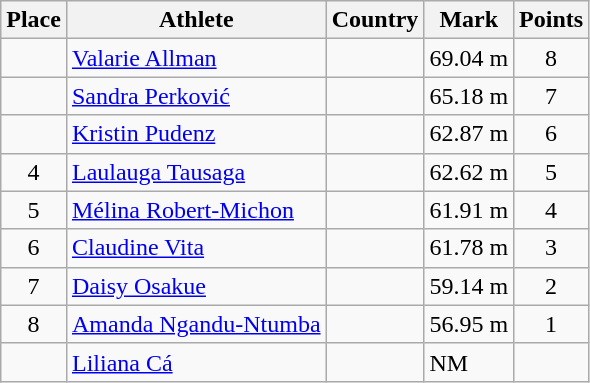<table class="wikitable">
<tr>
<th>Place</th>
<th>Athlete</th>
<th>Country</th>
<th>Mark</th>
<th>Points</th>
</tr>
<tr>
<td align=center></td>
<td><a href='#'>Valarie Allman</a></td>
<td></td>
<td>69.04 m</td>
<td align=center>8</td>
</tr>
<tr>
<td align=center></td>
<td><a href='#'>Sandra Perković</a></td>
<td></td>
<td>65.18 m</td>
<td align=center>7</td>
</tr>
<tr>
<td align=center></td>
<td><a href='#'>Kristin Pudenz</a></td>
<td></td>
<td>62.87 m</td>
<td align=center>6</td>
</tr>
<tr>
<td align=center>4</td>
<td><a href='#'>Laulauga Tausaga</a></td>
<td></td>
<td>62.62 m</td>
<td align=center>5</td>
</tr>
<tr>
<td align=center>5</td>
<td><a href='#'>Mélina Robert-Michon</a></td>
<td></td>
<td>61.91 m</td>
<td align=center>4</td>
</tr>
<tr>
<td align=center>6</td>
<td><a href='#'>Claudine Vita</a></td>
<td></td>
<td>61.78 m</td>
<td align=center>3</td>
</tr>
<tr>
<td align=center>7</td>
<td><a href='#'>Daisy Osakue</a></td>
<td></td>
<td>59.14 m</td>
<td align=center>2</td>
</tr>
<tr>
<td align=center>8</td>
<td><a href='#'>Amanda Ngandu-Ntumba</a></td>
<td></td>
<td>56.95 m</td>
<td align=center>1</td>
</tr>
<tr>
<td align=center></td>
<td><a href='#'>Liliana Cá</a></td>
<td></td>
<td>NM</td>
<td align=center></td>
</tr>
</table>
